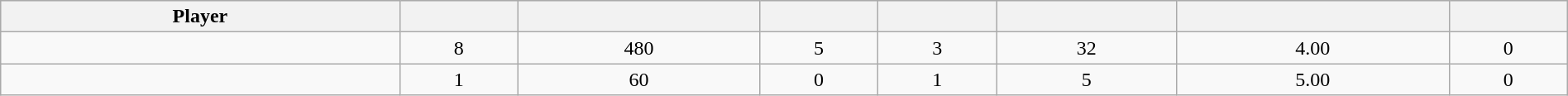<table class="wikitable sortable" style="width:100%;">
<tr style="text-align:center; background:#ddd;">
<th>Player</th>
<th></th>
<th></th>
<th></th>
<th></th>
<th></th>
<th></th>
<th></th>
</tr>
<tr align=center>
<td></td>
<td>8</td>
<td>480</td>
<td>5</td>
<td>3</td>
<td>32</td>
<td>4.00</td>
<td>0</td>
</tr>
<tr align=center>
<td></td>
<td>1</td>
<td>60</td>
<td>0</td>
<td>1</td>
<td>5</td>
<td>5.00</td>
<td>0</td>
</tr>
</table>
